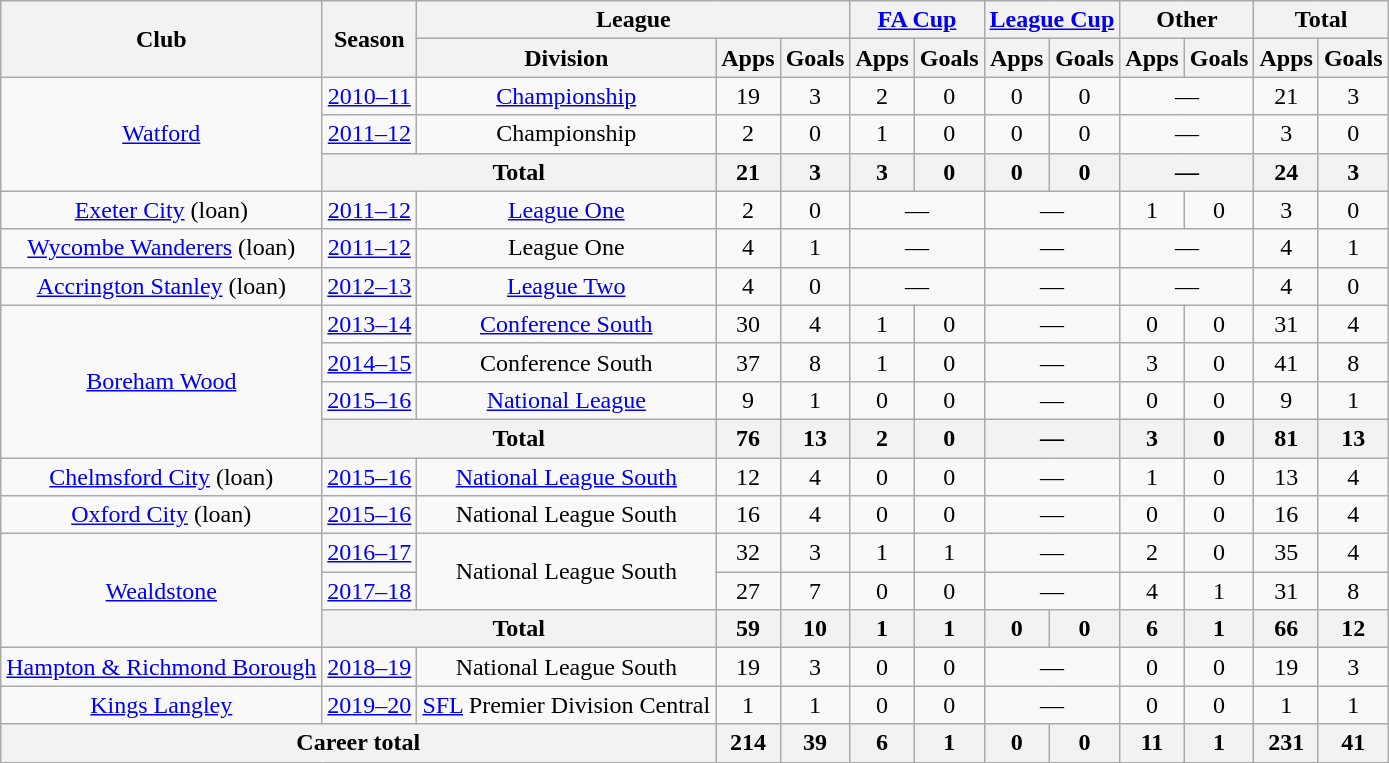<table class="wikitable" style="text-align: center">
<tr>
<th rowspan="2">Club</th>
<th rowspan="2">Season</th>
<th colspan="3">League</th>
<th colspan="2"><a href='#'>FA Cup</a></th>
<th colspan="2"><a href='#'>League Cup</a></th>
<th colspan="2">Other</th>
<th colspan="2">Total</th>
</tr>
<tr>
<th>Division</th>
<th>Apps</th>
<th>Goals</th>
<th>Apps</th>
<th>Goals</th>
<th>Apps</th>
<th>Goals</th>
<th>Apps</th>
<th>Goals</th>
<th>Apps</th>
<th>Goals</th>
</tr>
<tr>
<td rowspan="3"><a href='#'>Watford</a></td>
<td><a href='#'>2010–11</a></td>
<td><a href='#'>Championship</a></td>
<td>19</td>
<td>3</td>
<td>2</td>
<td>0</td>
<td>0</td>
<td>0</td>
<td colspan="2">—</td>
<td>21</td>
<td>3</td>
</tr>
<tr>
<td><a href='#'>2011–12</a></td>
<td>Championship</td>
<td>2</td>
<td>0</td>
<td>1</td>
<td>0</td>
<td>0</td>
<td>0</td>
<td colspan="2">—</td>
<td>3</td>
<td>0</td>
</tr>
<tr>
<th colspan="2">Total</th>
<th>21</th>
<th>3</th>
<th>3</th>
<th>0</th>
<th>0</th>
<th>0</th>
<th colspan="2">—</th>
<th>24</th>
<th>3</th>
</tr>
<tr>
<td><a href='#'>Exeter City</a> (loan)</td>
<td><a href='#'>2011–12</a></td>
<td><a href='#'>League One</a></td>
<td>2</td>
<td>0</td>
<td colspan="2">—</td>
<td colspan="2">—</td>
<td>1</td>
<td>0</td>
<td>3</td>
<td>0</td>
</tr>
<tr>
<td><a href='#'>Wycombe Wanderers</a> (loan)</td>
<td><a href='#'>2011–12</a></td>
<td>League One</td>
<td>4</td>
<td>1</td>
<td colspan="2">—</td>
<td colspan="2">—</td>
<td colspan="2">—</td>
<td>4</td>
<td>1</td>
</tr>
<tr>
<td><a href='#'>Accrington Stanley</a> (loan)</td>
<td><a href='#'>2012–13</a></td>
<td><a href='#'>League Two</a></td>
<td>4</td>
<td>0</td>
<td colspan="2">—</td>
<td colspan="2">—</td>
<td colspan="2">—</td>
<td>4</td>
<td>0</td>
</tr>
<tr>
<td rowspan="4"><a href='#'>Boreham Wood</a></td>
<td><a href='#'>2013–14</a></td>
<td><a href='#'>Conference South</a></td>
<td>30</td>
<td>4</td>
<td>1</td>
<td>0</td>
<td colspan="2">—</td>
<td>0</td>
<td>0</td>
<td>31</td>
<td>4</td>
</tr>
<tr>
<td><a href='#'>2014–15</a></td>
<td>Conference South</td>
<td>37</td>
<td>8</td>
<td>1</td>
<td>0</td>
<td colspan="2">—</td>
<td>3</td>
<td>0</td>
<td>41</td>
<td>8</td>
</tr>
<tr>
<td><a href='#'>2015–16</a></td>
<td><a href='#'>National League</a></td>
<td>9</td>
<td>1</td>
<td>0</td>
<td>0</td>
<td colspan="2">—</td>
<td>0</td>
<td>0</td>
<td>9</td>
<td>1</td>
</tr>
<tr>
<th colspan="2">Total</th>
<th>76</th>
<th>13</th>
<th>2</th>
<th>0</th>
<th colspan="2">—</th>
<th>3</th>
<th>0</th>
<th>81</th>
<th>13</th>
</tr>
<tr>
<td><a href='#'>Chelmsford City</a> (loan)</td>
<td><a href='#'>2015–16</a></td>
<td><a href='#'>National League South</a></td>
<td>12</td>
<td>4</td>
<td>0</td>
<td>0</td>
<td colspan="2">—</td>
<td>1</td>
<td>0</td>
<td>13</td>
<td>4</td>
</tr>
<tr>
<td><a href='#'>Oxford City</a> (loan)</td>
<td><a href='#'>2015–16</a></td>
<td>National League South</td>
<td>16</td>
<td>4</td>
<td>0</td>
<td>0</td>
<td colspan="2">—</td>
<td>0</td>
<td>0</td>
<td>16</td>
<td>4</td>
</tr>
<tr>
<td rowspan="3"><a href='#'>Wealdstone</a></td>
<td><a href='#'>2016–17</a></td>
<td rowspan="2">National League South</td>
<td>32</td>
<td>3</td>
<td>1</td>
<td>1</td>
<td colspan="2">—</td>
<td>2</td>
<td>0</td>
<td>35</td>
<td>4</td>
</tr>
<tr>
<td><a href='#'>2017–18</a></td>
<td>27</td>
<td>7</td>
<td>0</td>
<td>0</td>
<td colspan="2">—</td>
<td>4</td>
<td>1</td>
<td>31</td>
<td>8</td>
</tr>
<tr>
<th colspan="2">Total</th>
<th>59</th>
<th>10</th>
<th>1</th>
<th>1</th>
<th>0</th>
<th>0</th>
<th>6</th>
<th>1</th>
<th>66</th>
<th>12</th>
</tr>
<tr>
<td><a href='#'>Hampton & Richmond Borough</a></td>
<td><a href='#'>2018–19</a></td>
<td>National League South</td>
<td>19</td>
<td>3</td>
<td>0</td>
<td>0</td>
<td colspan="2">—</td>
<td>0</td>
<td>0</td>
<td>19</td>
<td>3</td>
</tr>
<tr>
<td><a href='#'>Kings Langley</a></td>
<td><a href='#'>2019–20</a></td>
<td><a href='#'>SFL</a> Premier Division Central</td>
<td>1</td>
<td>1</td>
<td>0</td>
<td>0</td>
<td colspan="2">—</td>
<td>0</td>
<td>0</td>
<td>1</td>
<td>1</td>
</tr>
<tr>
<th colspan="3">Career total</th>
<th>214</th>
<th>39</th>
<th>6</th>
<th>1</th>
<th>0</th>
<th>0</th>
<th>11</th>
<th>1</th>
<th>231</th>
<th>41</th>
</tr>
</table>
